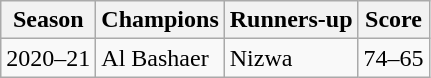<table class="wikitable">
<tr>
<th>Season</th>
<th>Champions</th>
<th>Runners-up</th>
<th>Score</th>
</tr>
<tr>
<td>2020–21</td>
<td>Al Bashaer</td>
<td>Nizwa</td>
<td>74–65</td>
</tr>
</table>
